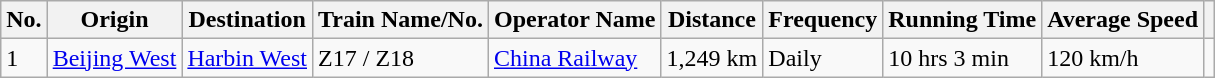<table class="wikitable sortable" width= align=>
<tr>
<th>No.</th>
<th>Origin</th>
<th>Destination</th>
<th>Train Name/No.</th>
<th>Operator Name</th>
<th>Distance</th>
<th>Frequency</th>
<th>Running Time</th>
<th>Average Speed</th>
<th></th>
</tr>
<tr>
<td>1</td>
<td><a href='#'>Beijing West</a></td>
<td><a href='#'>Harbin West</a></td>
<td>Z17 / Z18</td>
<td><a href='#'>China Railway</a></td>
<td>1,249 km</td>
<td>Daily</td>
<td>10 hrs 3 min</td>
<td>120 km/h</td>
<td></td>
</tr>
</table>
